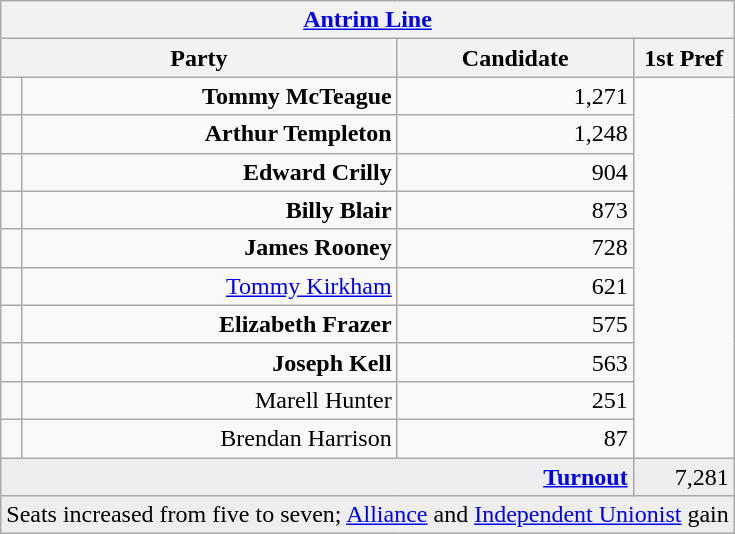<table class="wikitable">
<tr>
<th colspan="4" align="center"><a href='#'>Antrim Line</a></th>
</tr>
<tr>
<th colspan="2" align="center" width=200>Party</th>
<th width=150>Candidate</th>
<th width=60>1st Pref</th>
</tr>
<tr>
<td></td>
<td align="right"><strong>Tommy McTeague</strong></td>
<td align="right">1,271</td>
</tr>
<tr>
<td></td>
<td align="right"><strong>Arthur Templeton</strong></td>
<td align="right">1,248</td>
</tr>
<tr>
<td></td>
<td align="right"><strong>Edward Crilly</strong></td>
<td align="right">904</td>
</tr>
<tr>
<td></td>
<td align="right"><strong>Billy Blair</strong></td>
<td align="right">873</td>
</tr>
<tr>
<td></td>
<td align="right"><strong>James Rooney</strong></td>
<td align="right">728</td>
</tr>
<tr>
<td></td>
<td align="right"><a href='#'>Tommy Kirkham</a></td>
<td align="right">621</td>
</tr>
<tr>
<td></td>
<td align="right"><strong>Elizabeth Frazer</strong></td>
<td align="right">575</td>
</tr>
<tr>
<td></td>
<td align="right"><strong>Joseph Kell</strong></td>
<td align="right">563</td>
</tr>
<tr>
<td></td>
<td align="right">Marell Hunter</td>
<td align="right">251</td>
</tr>
<tr>
<td></td>
<td align="right">Brendan Harrison</td>
<td align="right">87</td>
</tr>
<tr bgcolor="EEEEEE">
<td colspan=3 align="right"><strong><a href='#'>Turnout</a></strong></td>
<td align="right">7,281</td>
</tr>
<tr>
<td colspan=4 bgcolor="EEEEEE">Seats increased from five to seven; <a href='#'>Alliance</a> and <a href='#'>Independent Unionist</a> gain</td>
</tr>
</table>
